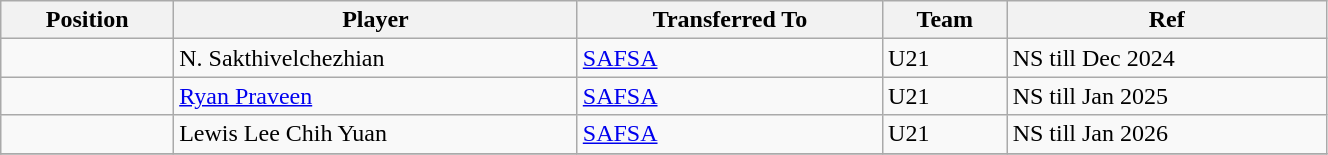<table class="wikitable sortable" style="width:70%; text-align:center; font-size:100%; text-align:left;">
<tr>
<th>Position</th>
<th>Player</th>
<th>Transferred To</th>
<th>Team</th>
<th>Ref</th>
</tr>
<tr>
<td></td>
<td> N. Sakthivelchezhian</td>
<td> <a href='#'>SAFSA</a></td>
<td>U21</td>
<td>NS till Dec 2024</td>
</tr>
<tr>
<td></td>
<td> <a href='#'>Ryan Praveen</a></td>
<td> <a href='#'>SAFSA</a></td>
<td>U21</td>
<td>NS till Jan 2025</td>
</tr>
<tr>
<td></td>
<td> Lewis Lee Chih Yuan</td>
<td> <a href='#'>SAFSA</a></td>
<td>U21</td>
<td>NS till Jan 2026</td>
</tr>
<tr>
</tr>
</table>
